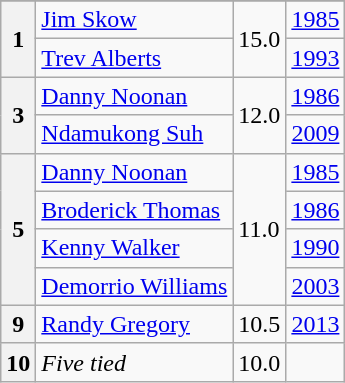<table class=wikitable>
<tr>
</tr>
<tr>
<th rowspan=2>1</th>
<td><a href='#'>Jim Skow</a></td>
<td rowspan=2>15.0</td>
<td><a href='#'>1985</a></td>
</tr>
<tr>
<td><a href='#'>Trev Alberts</a></td>
<td><a href='#'>1993</a></td>
</tr>
<tr>
<th rowspan=2>3</th>
<td><a href='#'>Danny Noonan</a></td>
<td rowspan=2>12.0</td>
<td><a href='#'>1986</a></td>
</tr>
<tr>
<td><a href='#'>Ndamukong Suh</a></td>
<td><a href='#'>2009</a></td>
</tr>
<tr>
<th rowspan=4>5</th>
<td><a href='#'>Danny Noonan</a></td>
<td rowspan=4>11.0</td>
<td><a href='#'>1985</a></td>
</tr>
<tr>
<td><a href='#'>Broderick Thomas</a></td>
<td><a href='#'>1986</a></td>
</tr>
<tr>
<td><a href='#'>Kenny Walker</a></td>
<td><a href='#'>1990</a></td>
</tr>
<tr>
<td><a href='#'>Demorrio Williams</a></td>
<td><a href='#'>2003</a></td>
</tr>
<tr>
<th>9</th>
<td><a href='#'>Randy Gregory</a></td>
<td>10.5</td>
<td><a href='#'>2013</a></td>
</tr>
<tr>
<th>10</th>
<td><em>Five tied</em></td>
<td>10.0</td>
<td></td>
</tr>
</table>
